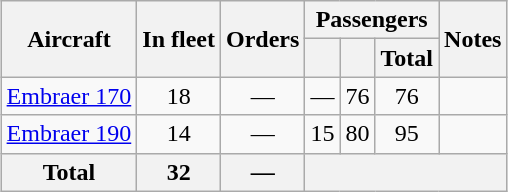<table class="wikitable" style="margin:0.5em auto;text-align:center">
<tr>
<th rowspan="2">Aircraft</th>
<th rowspan="2">In fleet</th>
<th rowspan="2">Orders</th>
<th colspan="3">Passengers</th>
<th rowspan="2">Notes</th>
</tr>
<tr>
<th></th>
<th></th>
<th>Total</th>
</tr>
<tr>
<td><a href='#'>Embraer 170</a></td>
<td>18</td>
<td>—</td>
<td>—</td>
<td>76</td>
<td>76</td>
<td></td>
</tr>
<tr>
<td><a href='#'>Embraer 190</a></td>
<td>14</td>
<td>—</td>
<td>15</td>
<td>80</td>
<td>95</td>
<td></td>
</tr>
<tr>
<th>Total</th>
<th>32</th>
<th>—</th>
<th colspan="4"></th>
</tr>
</table>
